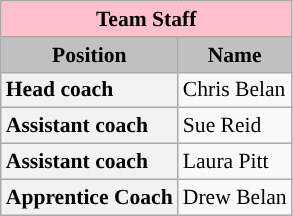<table class="wikitable" style="text-align:left; font-size:90%;">
<tr>
<th style=background:pink colspan=2>Team Staff</th>
</tr>
<tr>
<th style="background:silver;">Position</th>
<th style="background:silver;">Name</th>
</tr>
<tr>
<th style="text-align:left;">Head coach</th>
<td>Chris Belan</td>
</tr>
<tr>
<th style="text-align:left;">Assistant coach</th>
<td>Sue Reid</td>
</tr>
<tr>
<th style="text-align:left;">Assistant coach</th>
<td>Laura Pitt</td>
</tr>
<tr>
<th style="text-align:left;">Apprentice Coach</th>
<td>Drew Belan</td>
</tr>
</table>
